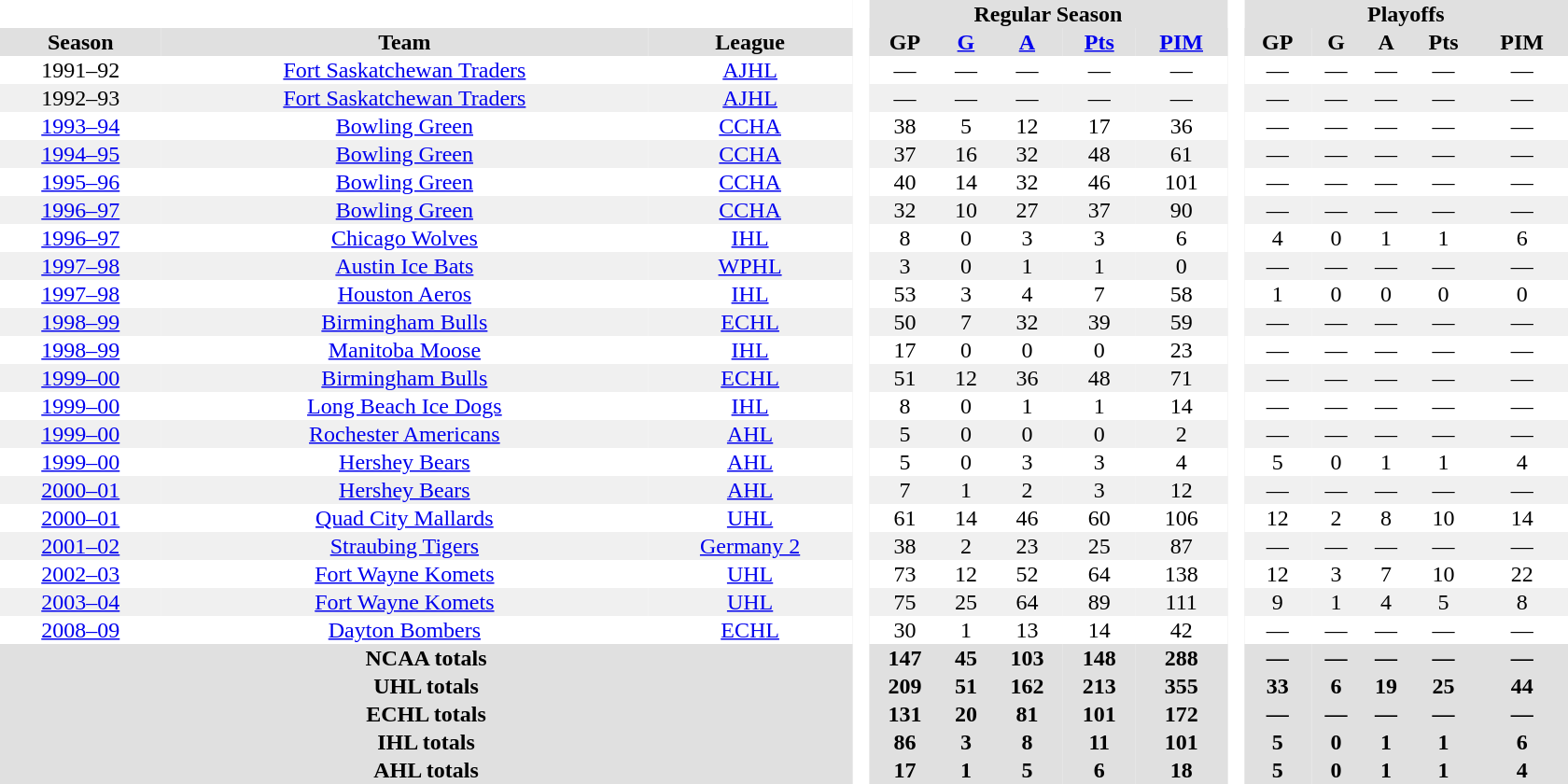<table border="0" cellpadding="1" cellspacing="0" style="text-align:center; width:70em">
<tr bgcolor="#e0e0e0">
<th colspan="3"  bgcolor="#ffffff"> </th>
<th rowspan="99" bgcolor="#ffffff"> </th>
<th colspan="5">Regular Season</th>
<th rowspan="99" bgcolor="#ffffff"> </th>
<th colspan="5">Playoffs</th>
</tr>
<tr bgcolor="#e0e0e0">
<th>Season</th>
<th>Team</th>
<th>League</th>
<th>GP</th>
<th><a href='#'>G</a></th>
<th><a href='#'>A</a></th>
<th><a href='#'>Pts</a></th>
<th><a href='#'>PIM</a></th>
<th>GP</th>
<th>G</th>
<th>A</th>
<th>Pts</th>
<th>PIM</th>
</tr>
<tr>
<td>1991–92</td>
<td><a href='#'>Fort Saskatchewan Traders</a></td>
<td><a href='#'>AJHL</a></td>
<td>—</td>
<td>—</td>
<td>—</td>
<td>—</td>
<td>—</td>
<td>—</td>
<td>—</td>
<td>—</td>
<td>—</td>
<td>—</td>
</tr>
<tr bgcolor="f0f0f0">
<td>1992–93</td>
<td><a href='#'>Fort Saskatchewan Traders</a></td>
<td><a href='#'>AJHL</a></td>
<td>—</td>
<td>—</td>
<td>—</td>
<td>—</td>
<td>—</td>
<td>—</td>
<td>—</td>
<td>—</td>
<td>—</td>
<td>—</td>
</tr>
<tr>
<td><a href='#'>1993–94</a></td>
<td><a href='#'>Bowling Green</a></td>
<td><a href='#'>CCHA</a></td>
<td>38</td>
<td>5</td>
<td>12</td>
<td>17</td>
<td>36</td>
<td>—</td>
<td>—</td>
<td>—</td>
<td>—</td>
<td>—</td>
</tr>
<tr bgcolor="f0f0f0">
<td><a href='#'>1994–95</a></td>
<td><a href='#'>Bowling Green</a></td>
<td><a href='#'>CCHA</a></td>
<td>37</td>
<td>16</td>
<td>32</td>
<td>48</td>
<td>61</td>
<td>—</td>
<td>—</td>
<td>—</td>
<td>—</td>
<td>—</td>
</tr>
<tr>
<td><a href='#'>1995–96</a></td>
<td><a href='#'>Bowling Green</a></td>
<td><a href='#'>CCHA</a></td>
<td>40</td>
<td>14</td>
<td>32</td>
<td>46</td>
<td>101</td>
<td>—</td>
<td>—</td>
<td>—</td>
<td>—</td>
<td>—</td>
</tr>
<tr bgcolor="f0f0f0">
<td><a href='#'>1996–97</a></td>
<td><a href='#'>Bowling Green</a></td>
<td><a href='#'>CCHA</a></td>
<td>32</td>
<td>10</td>
<td>27</td>
<td>37</td>
<td>90</td>
<td>—</td>
<td>—</td>
<td>—</td>
<td>—</td>
<td>—</td>
</tr>
<tr>
<td><a href='#'>1996–97</a></td>
<td><a href='#'>Chicago Wolves</a></td>
<td><a href='#'>IHL</a></td>
<td>8</td>
<td>0</td>
<td>3</td>
<td>3</td>
<td>6</td>
<td>4</td>
<td>0</td>
<td>1</td>
<td>1</td>
<td>6</td>
</tr>
<tr bgcolor="f0f0f0">
<td><a href='#'>1997–98</a></td>
<td><a href='#'>Austin Ice Bats</a></td>
<td><a href='#'>WPHL</a></td>
<td>3</td>
<td>0</td>
<td>1</td>
<td>1</td>
<td>0</td>
<td>—</td>
<td>—</td>
<td>—</td>
<td>—</td>
<td>—</td>
</tr>
<tr>
<td><a href='#'>1997–98</a></td>
<td><a href='#'>Houston Aeros</a></td>
<td><a href='#'>IHL</a></td>
<td>53</td>
<td>3</td>
<td>4</td>
<td>7</td>
<td>58</td>
<td>1</td>
<td>0</td>
<td>0</td>
<td>0</td>
<td>0</td>
</tr>
<tr bgcolor="f0f0f0">
<td><a href='#'>1998–99</a></td>
<td><a href='#'>Birmingham Bulls</a></td>
<td><a href='#'>ECHL</a></td>
<td>50</td>
<td>7</td>
<td>32</td>
<td>39</td>
<td>59</td>
<td>—</td>
<td>—</td>
<td>—</td>
<td>—</td>
<td>—</td>
</tr>
<tr>
<td><a href='#'>1998–99</a></td>
<td><a href='#'>Manitoba Moose</a></td>
<td><a href='#'>IHL</a></td>
<td>17</td>
<td>0</td>
<td>0</td>
<td>0</td>
<td>23</td>
<td>—</td>
<td>—</td>
<td>—</td>
<td>—</td>
<td>—</td>
</tr>
<tr bgcolor="f0f0f0">
<td><a href='#'>1999–00</a></td>
<td><a href='#'>Birmingham Bulls</a></td>
<td><a href='#'>ECHL</a></td>
<td>51</td>
<td>12</td>
<td>36</td>
<td>48</td>
<td>71</td>
<td>—</td>
<td>—</td>
<td>—</td>
<td>—</td>
<td>—</td>
</tr>
<tr>
<td><a href='#'>1999–00</a></td>
<td><a href='#'>Long Beach Ice Dogs</a></td>
<td><a href='#'>IHL</a></td>
<td>8</td>
<td>0</td>
<td>1</td>
<td>1</td>
<td>14</td>
<td>—</td>
<td>—</td>
<td>—</td>
<td>—</td>
<td>—</td>
</tr>
<tr bgcolor="f0f0f0">
<td><a href='#'>1999–00</a></td>
<td><a href='#'>Rochester Americans</a></td>
<td><a href='#'>AHL</a></td>
<td>5</td>
<td>0</td>
<td>0</td>
<td>0</td>
<td>2</td>
<td>—</td>
<td>—</td>
<td>—</td>
<td>—</td>
<td>—</td>
</tr>
<tr>
<td><a href='#'>1999–00</a></td>
<td><a href='#'>Hershey Bears</a></td>
<td><a href='#'>AHL</a></td>
<td>5</td>
<td>0</td>
<td>3</td>
<td>3</td>
<td>4</td>
<td>5</td>
<td>0</td>
<td>1</td>
<td>1</td>
<td>4</td>
</tr>
<tr bgcolor="f0f0f0">
<td><a href='#'>2000–01</a></td>
<td><a href='#'>Hershey Bears</a></td>
<td><a href='#'>AHL</a></td>
<td>7</td>
<td>1</td>
<td>2</td>
<td>3</td>
<td>12</td>
<td>—</td>
<td>—</td>
<td>—</td>
<td>—</td>
<td>—</td>
</tr>
<tr>
<td><a href='#'>2000–01</a></td>
<td><a href='#'>Quad City Mallards</a></td>
<td><a href='#'>UHL</a></td>
<td>61</td>
<td>14</td>
<td>46</td>
<td>60</td>
<td>106</td>
<td>12</td>
<td>2</td>
<td>8</td>
<td>10</td>
<td>14</td>
</tr>
<tr bgcolor="f0f0f0">
<td><a href='#'>2001–02</a></td>
<td><a href='#'>Straubing Tigers</a></td>
<td><a href='#'>Germany 2</a></td>
<td>38</td>
<td>2</td>
<td>23</td>
<td>25</td>
<td>87</td>
<td>—</td>
<td>—</td>
<td>—</td>
<td>—</td>
<td>—</td>
</tr>
<tr>
<td><a href='#'>2002–03</a></td>
<td><a href='#'>Fort Wayne Komets</a></td>
<td><a href='#'>UHL</a></td>
<td>73</td>
<td>12</td>
<td>52</td>
<td>64</td>
<td>138</td>
<td>12</td>
<td>3</td>
<td>7</td>
<td>10</td>
<td>22</td>
</tr>
<tr bgcolor="f0f0f0">
<td><a href='#'>2003–04</a></td>
<td><a href='#'>Fort Wayne Komets</a></td>
<td><a href='#'>UHL</a></td>
<td>75</td>
<td>25</td>
<td>64</td>
<td>89</td>
<td>111</td>
<td>9</td>
<td>1</td>
<td>4</td>
<td>5</td>
<td>8</td>
</tr>
<tr>
<td><a href='#'>2008–09</a></td>
<td><a href='#'>Dayton Bombers</a></td>
<td><a href='#'>ECHL</a></td>
<td>30</td>
<td>1</td>
<td>13</td>
<td>14</td>
<td>42</td>
<td>—</td>
<td>—</td>
<td>—</td>
<td>—</td>
<td>—</td>
</tr>
<tr bgcolor="#e0e0e0">
<th colspan="3">NCAA totals</th>
<th>147</th>
<th>45</th>
<th>103</th>
<th>148</th>
<th>288</th>
<th>—</th>
<th>—</th>
<th>—</th>
<th>—</th>
<th>—</th>
</tr>
<tr bgcolor="#e0e0e0">
<th colspan="3">UHL totals</th>
<th>209</th>
<th>51</th>
<th>162</th>
<th>213</th>
<th>355</th>
<th>33</th>
<th>6</th>
<th>19</th>
<th>25</th>
<th>44</th>
</tr>
<tr bgcolor="#e0e0e0">
<th colspan="3">ECHL totals</th>
<th>131</th>
<th>20</th>
<th>81</th>
<th>101</th>
<th>172</th>
<th>—</th>
<th>—</th>
<th>—</th>
<th>—</th>
<th>—</th>
</tr>
<tr bgcolor="#e0e0e0">
<th colspan="3">IHL totals</th>
<th>86</th>
<th>3</th>
<th>8</th>
<th>11</th>
<th>101</th>
<th>5</th>
<th>0</th>
<th>1</th>
<th>1</th>
<th>6</th>
</tr>
<tr bgcolor="#e0e0e0">
<th colspan="3">AHL totals</th>
<th>17</th>
<th>1</th>
<th>5</th>
<th>6</th>
<th>18</th>
<th>5</th>
<th>0</th>
<th>1</th>
<th>1</th>
<th>4</th>
</tr>
</table>
